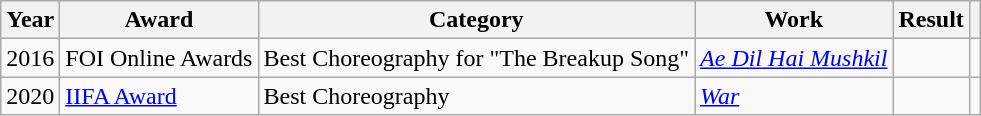<table class="wikitable">
<tr>
<th>Year</th>
<th>Award</th>
<th>Category</th>
<th>Work</th>
<th>Result</th>
<th class="unsortable"></th>
</tr>
<tr>
<td>2016</td>
<td>FOI Online Awards</td>
<td>Best Choreography for "The Breakup Song"</td>
<td><em><a href='#'>Ae Dil Hai Mushkil</a></em></td>
<td></td>
<td></td>
</tr>
<tr>
<td>2020</td>
<td><a href='#'>IIFA Award</a></td>
<td>Best Choreography</td>
<td><em><a href='#'>War</a></em></td>
<td></td>
<td></td>
</tr>
</table>
